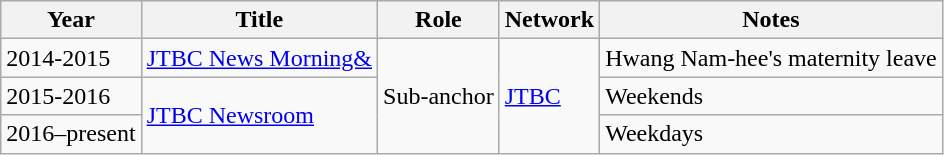<table class="wikitable">
<tr>
<th>Year</th>
<th>Title</th>
<th>Role</th>
<th>Network</th>
<th>Notes</th>
</tr>
<tr>
<td>2014-2015</td>
<td><a href='#'>JTBC News Morning&</a></td>
<td rowspan="3">Sub-anchor</td>
<td rowspan="3"><a href='#'>JTBC</a></td>
<td>Hwang Nam-hee's maternity leave</td>
</tr>
<tr>
<td>2015-2016</td>
<td rowspan="2"><a href='#'>JTBC Newsroom</a></td>
<td>Weekends</td>
</tr>
<tr>
<td>2016–present</td>
<td>Weekdays</td>
</tr>
</table>
